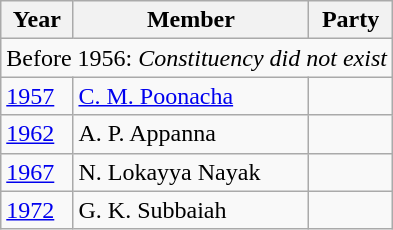<table class="wikitable">
<tr>
<th>Year</th>
<th>Member</th>
<th colspan="2">Party</th>
</tr>
<tr>
<td colspan=4>Before 1956: <em>Constituency did not exist</em></td>
</tr>
<tr>
<td><a href='#'>1957</a></td>
<td><a href='#'>C. M. Poonacha</a></td>
<td></td>
</tr>
<tr>
<td><a href='#'>1962</a></td>
<td>A. P. Appanna</td>
</tr>
<tr>
<td><a href='#'>1967</a></td>
<td>N. Lokayya Nayak</td>
<td></td>
</tr>
<tr>
<td><a href='#'>1972</a></td>
<td>G. K. Subbaiah</td>
<td></td>
</tr>
</table>
